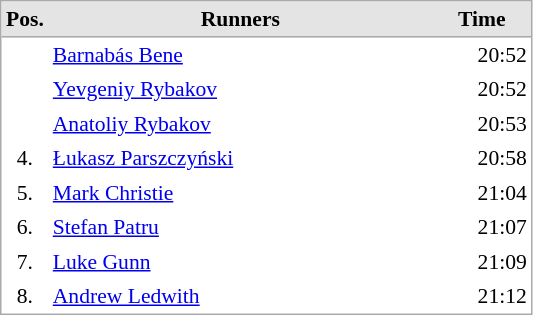<table cellspacing="0" cellpadding="3" style="border:1px solid #AAAAAA;font-size:90%">
<tr bgcolor="#E4E4E4">
<th style="border-bottom:1px solid #AAAAAA" width=10>Pos.</th>
<th style="border-bottom:1px solid #AAAAAA" width=250>Runners</th>
<th style="border-bottom:1px solid #AAAAAA" width=60>Time</th>
</tr>
<tr align="center">
<td align="center"></td>
<td align="left"> <a href='#'>Barnabás Bene</a></td>
<td align="right">20:52</td>
</tr>
<tr align="center">
<td align="center"></td>
<td align="left"> <a href='#'>Yevgeniy Rybakov</a></td>
<td align="right">20:52</td>
</tr>
<tr align="center">
<td align="center"></td>
<td align="left"> <a href='#'>Anatoliy Rybakov</a></td>
<td align="right">20:53</td>
</tr>
<tr align="center">
<td align="center">4.</td>
<td align="left"> <a href='#'>Łukasz Parszczyński</a></td>
<td align="right">20:58</td>
</tr>
<tr align="center">
<td align="center">5.</td>
<td align="left"> <a href='#'>Mark Christie</a></td>
<td align="right">21:04</td>
</tr>
<tr align="center">
<td align="center">6.</td>
<td align="left"> <a href='#'>Stefan Patru</a></td>
<td align="right">21:07</td>
</tr>
<tr align="center">
<td align="center">7.</td>
<td align="left"> <a href='#'>Luke Gunn</a></td>
<td align="right">21:09</td>
</tr>
<tr align="center">
<td align="center">8.</td>
<td align="left"> <a href='#'>Andrew Ledwith</a></td>
<td align="right">21:12</td>
</tr>
</table>
